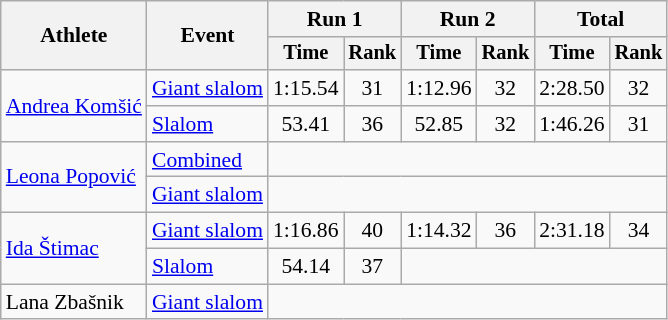<table class="wikitable" style="font-size:90%">
<tr>
<th rowspan=2>Athlete</th>
<th rowspan=2>Event</th>
<th colspan=2>Run 1</th>
<th colspan=2>Run 2</th>
<th colspan=2>Total</th>
</tr>
<tr style="font-size:95%">
<th>Time</th>
<th>Rank</th>
<th>Time</th>
<th>Rank</th>
<th>Time</th>
<th>Rank</th>
</tr>
<tr align=center>
<td align=left rowspan=2><a href='#'>Andrea Komšić</a></td>
<td align=left><a href='#'>Giant slalom</a></td>
<td>1:15.54</td>
<td>31</td>
<td>1:12.96</td>
<td>32</td>
<td>2:28.50</td>
<td>32</td>
</tr>
<tr align=center>
<td align=left><a href='#'>Slalom</a></td>
<td>53.41</td>
<td>36</td>
<td>52.85</td>
<td>32</td>
<td>1:46.26</td>
<td>31</td>
</tr>
<tr align=center>
<td align=left rowspan=2><a href='#'>Leona Popović</a></td>
<td align=left><a href='#'>Combined</a></td>
<td colspan=6></td>
</tr>
<tr align=center>
<td align=left><a href='#'>Giant slalom</a></td>
<td colspan=6></td>
</tr>
<tr align=center>
<td align=left rowspan=2><a href='#'>Ida Štimac</a></td>
<td align=left><a href='#'>Giant slalom</a></td>
<td>1:16.86</td>
<td>40</td>
<td>1:14.32</td>
<td>36</td>
<td>2:31.18</td>
<td>34</td>
</tr>
<tr align=center>
<td align=left><a href='#'>Slalom</a></td>
<td>54.14</td>
<td>37</td>
<td colspan=4></td>
</tr>
<tr align=center>
<td align=left>Lana Zbašnik</td>
<td align=left><a href='#'>Giant slalom</a></td>
<td colspan=6></td>
</tr>
</table>
